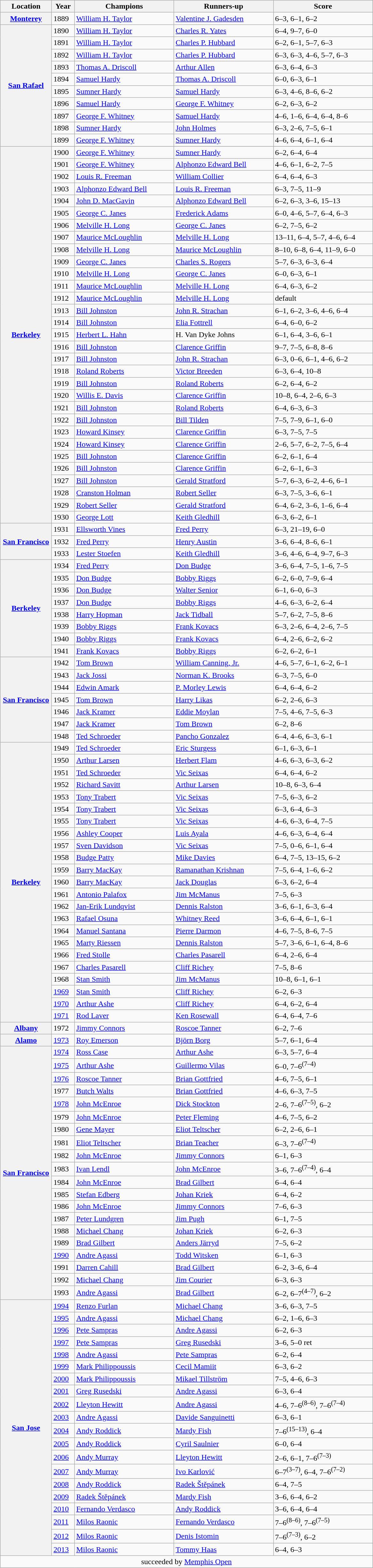<table class=wikitable>
<tr>
<th style="width:100px">Location</th>
<th style="width:40px">Year</th>
<th style="width:200px">Champions</th>
<th style="width:200px">Runners-up</th>
<th style="width:200px" class="unsortable">Score</th>
</tr>
<tr>
<th bgcolor=ededed><a href='#'>Monterey</a></th>
<td>1889</td>
<td> <a href='#'>William H. Taylor</a></td>
<td> <a href='#'>Valentine J. Gadesden</a></td>
<td>6–3, 6–1, 6–2</td>
</tr>
<tr>
<th rowspan=10 bgcolor=ededed><a href='#'>San Rafael</a></th>
<td>1890</td>
<td> <a href='#'>William H. Taylor</a></td>
<td> <a href='#'>Charles R. Yates</a></td>
<td>6–4, 9–7, 6–0</td>
</tr>
<tr>
<td>1891</td>
<td> <a href='#'>William H. Taylor</a></td>
<td> <a href='#'>Charles P. Hubbard</a></td>
<td>6–2, 6–1, 5–7, 6–3</td>
</tr>
<tr>
<td>1892</td>
<td> <a href='#'>William H. Taylor</a></td>
<td> <a href='#'>Charles P. Hubbard</a></td>
<td>6–3, 6–3, 4–6, 5–7, 6–3</td>
</tr>
<tr>
<td>1893</td>
<td> <a href='#'>Thomas A. Driscoll</a></td>
<td> <a href='#'>Arthur Allen</a></td>
<td>6–3, 6–4, 6–3</td>
</tr>
<tr>
<td>1894</td>
<td> <a href='#'>Samuel Hardy</a></td>
<td> <a href='#'>Thomas A. Driscoll</a></td>
<td>6–0, 6–3, 6–1</td>
</tr>
<tr>
<td>1895</td>
<td> <a href='#'>Sumner Hardy</a></td>
<td> <a href='#'>Samuel Hardy</a></td>
<td>6–3, 4–6, 8–6, 6–2</td>
</tr>
<tr>
<td>1896</td>
<td> <a href='#'>Samuel Hardy</a></td>
<td> <a href='#'>George F. Whitney</a></td>
<td>6–2, 6–3, 6–2</td>
</tr>
<tr>
<td>1897</td>
<td> <a href='#'>George F. Whitney</a></td>
<td> <a href='#'>Samuel Hardy</a></td>
<td>4–6, 1–6, 6–4, 6–4, 8–6</td>
</tr>
<tr>
<td>1898</td>
<td> <a href='#'>Sumner Hardy</a></td>
<td> <a href='#'>John Holmes</a></td>
<td>6–3, 2–6, 7–5, 6–1</td>
</tr>
<tr>
<td>1899</td>
<td> <a href='#'>George F. Whitney</a></td>
<td> <a href='#'>Sumner Hardy</a></td>
<td>4–6, 6–4, 6–1, 6–4</td>
</tr>
<tr>
<th rowspan=32 bgcolor=ededed><a href='#'>Berkeley</a></th>
</tr>
<tr>
<td>1900</td>
<td> <a href='#'>George F. Whitney</a></td>
<td> <a href='#'>Sumner Hardy</a></td>
<td>6–2, 6–4, 6–4</td>
</tr>
<tr>
<td>1901</td>
<td> <a href='#'>George F. Whitney</a></td>
<td> <a href='#'>Alphonzo Edward Bell</a></td>
<td>4–6, 6–1, 6–2, 7–5</td>
</tr>
<tr>
<td>1902</td>
<td> <a href='#'>Louis R. Freeman</a></td>
<td> <a href='#'>William Collier</a></td>
<td>6–4, 6–4, 6–3</td>
</tr>
<tr>
<td>1903</td>
<td> <a href='#'>Alphonzo Edward Bell</a></td>
<td> <a href='#'>Louis R. Freeman</a></td>
<td>6–3, 7–5, 11–9</td>
</tr>
<tr>
<td>1904</td>
<td> <a href='#'>John D. MacGavin</a></td>
<td> <a href='#'>Alphonzo Edward Bell</a></td>
<td>6–2, 6–3, 3–6, 15–13</td>
</tr>
<tr>
<td>1905</td>
<td> <a href='#'>George C. Janes</a></td>
<td> <a href='#'>Frederick Adams</a></td>
<td>6–0, 4–6, 5–7, 6–4, 6–3</td>
</tr>
<tr>
<td>1906</td>
<td> <a href='#'>Melville H. Long</a></td>
<td> <a href='#'>George C. Janes</a></td>
<td>6–2, 7–5, 6–2</td>
</tr>
<tr>
<td>1907</td>
<td> <a href='#'>Maurice McLoughlin</a></td>
<td> <a href='#'>Melville H. Long</a></td>
<td>13–11, 6–4, 5–7, 4–6, 6–4</td>
</tr>
<tr>
<td>1908</td>
<td> <a href='#'>Melville H. Long</a></td>
<td> <a href='#'>Maurice McLoughlin</a></td>
<td>8–10, 6–8, 6–4, 11–9, 6–0</td>
</tr>
<tr>
<td>1909</td>
<td> <a href='#'>George C. Janes</a></td>
<td> <a href='#'>Charles S. Rogers</a></td>
<td>5–7, 6–3, 6–3, 6–4</td>
</tr>
<tr>
<td>1910</td>
<td> <a href='#'>Melville H. Long</a></td>
<td> <a href='#'>George C. Janes</a></td>
<td>6–0, 6–3, 6–1</td>
</tr>
<tr>
<td>1911</td>
<td> <a href='#'>Maurice McLoughlin</a></td>
<td> <a href='#'>Melville H. Long</a></td>
<td>6–4, 6–3, 6–2</td>
</tr>
<tr>
<td>1912</td>
<td> <a href='#'>Maurice McLoughlin</a></td>
<td> <a href='#'>Melville H. Long</a></td>
<td>default</td>
</tr>
<tr>
<td>1913</td>
<td> <a href='#'>Bill Johnston</a></td>
<td> <a href='#'>John R. Strachan</a></td>
<td>6–1, 6–2, 3–6, 4–6, 6–4</td>
</tr>
<tr>
<td>1914</td>
<td> <a href='#'>Bill Johnston</a></td>
<td> <a href='#'>Elia Fottrell</a></td>
<td>6–4, 6–0, 6–2</td>
</tr>
<tr>
<td>1915</td>
<td> <a href='#'>Herbert L. Hahn</a></td>
<td> H. Van Dyke Johns</td>
<td>6–1, 6–4, 3–6, 6–1</td>
</tr>
<tr>
<td>1916</td>
<td> <a href='#'>Bill Johnston</a></td>
<td> <a href='#'>Clarence Griffin</a></td>
<td>9–7, 7–5, 6–8, 8–6</td>
</tr>
<tr>
<td>1917</td>
<td> <a href='#'>Bill Johnston</a></td>
<td> <a href='#'>John R. Strachan</a></td>
<td>6–3, 0–6, 6–1, 4–6, 6–2</td>
</tr>
<tr>
<td>1918</td>
<td> <a href='#'>Roland Roberts</a></td>
<td> <a href='#'>Victor Breeden</a></td>
<td>6–3, 6–4, 10–8</td>
</tr>
<tr>
<td>1919</td>
<td> <a href='#'>Bill Johnston</a></td>
<td> <a href='#'>Roland Roberts</a></td>
<td>6–2, 6–4, 6–2 </td>
</tr>
<tr>
<td>1920</td>
<td> <a href='#'>Willis E. Davis</a></td>
<td> <a href='#'>Clarence Griffin</a></td>
<td>10–8, 6–4, 2–6, 6–3</td>
</tr>
<tr>
<td>1921</td>
<td> <a href='#'>Bill Johnston</a></td>
<td> <a href='#'>Roland Roberts</a></td>
<td>6–4, 6–3, 6–3</td>
</tr>
<tr>
<td>1922</td>
<td> <a href='#'>Bill Johnston</a></td>
<td> <a href='#'>Bill Tilden</a></td>
<td>7–5, 7–9, 6–1, 6–0</td>
</tr>
<tr>
<td>1923</td>
<td> <a href='#'>Howard Kinsey</a></td>
<td> <a href='#'>Clarence Griffin</a></td>
<td>6–3, 7–5, 7–5 </td>
</tr>
<tr>
<td>1924</td>
<td> <a href='#'>Howard Kinsey</a></td>
<td> <a href='#'>Clarence Griffin</a></td>
<td>2–6, 5–7, 6–2, 7–5, 6–4</td>
</tr>
<tr>
<td>1925</td>
<td> <a href='#'>Bill Johnston</a></td>
<td> <a href='#'>Clarence Griffin</a></td>
<td>6–2, 6–1, 6–4</td>
</tr>
<tr>
<td>1926</td>
<td> <a href='#'>Bill Johnston</a></td>
<td> <a href='#'>Clarence Griffin</a></td>
<td>6–2, 6–1, 6–3 </td>
</tr>
<tr>
<td>1927</td>
<td> <a href='#'>Bill Johnston</a></td>
<td> <a href='#'>Gerald Stratford</a></td>
<td>5–7, 6–3, 6–2, 4–6, 6–1</td>
</tr>
<tr>
<td>1928</td>
<td> <a href='#'>Cranston Holman</a></td>
<td> <a href='#'>Robert Seller</a></td>
<td>6–3, 7–5, 3–6, 6–1</td>
</tr>
<tr>
<td>1929</td>
<td> <a href='#'>Robert Seller</a></td>
<td> <a href='#'>Gerald Stratford</a></td>
<td>6–4, 6–2, 3–6, 1–6, 6–4</td>
</tr>
<tr>
<td>1930</td>
<td> <a href='#'>George Lott</a></td>
<td> <a href='#'>Keith Gledhill</a></td>
<td>6–3, 6–2, 6–1</td>
</tr>
<tr>
<th rowspan=3 bgcolor=ededed><a href='#'>San Francisco</a></th>
<td>1931</td>
<td> <a href='#'>Ellsworth Vines</a></td>
<td> <a href='#'>Fred Perry</a></td>
<td>6–3, 21–19, 6–0</td>
</tr>
<tr>
<td>1932</td>
<td> <a href='#'>Fred Perry</a></td>
<td> <a href='#'>Henry Austin</a></td>
<td>3–6, 6–4, 8–6, 6–1</td>
</tr>
<tr>
<td>1933</td>
<td> <a href='#'>Lester Stoefen</a></td>
<td> <a href='#'>Keith Gledhill</a></td>
<td>3–6, 4–6, 6–4, 9–7, 6–3</td>
</tr>
<tr>
<th rowspan=8 bgcolor=ededed><a href='#'>Berkeley</a></th>
<td>1934</td>
<td> <a href='#'>Fred Perry</a></td>
<td> <a href='#'>Don Budge</a></td>
<td>3–6, 6–4, 7–5, 1–6, 7–5</td>
</tr>
<tr>
<td>1935</td>
<td> <a href='#'>Don Budge</a></td>
<td> <a href='#'>Bobby Riggs</a></td>
<td>6–2, 6–0, 7–9, 6–4</td>
</tr>
<tr>
<td>1936</td>
<td> <a href='#'>Don Budge</a></td>
<td> <a href='#'>Walter Senior</a></td>
<td>6–1, 6–0, 6–3</td>
</tr>
<tr>
<td>1937</td>
<td> <a href='#'>Don Budge</a></td>
<td> <a href='#'>Bobby Riggs</a></td>
<td>4–6, 6–3, 6–2, 6–4</td>
</tr>
<tr>
<td>1938</td>
<td> <a href='#'>Harry Hopman</a></td>
<td> <a href='#'>Jack Tidball</a></td>
<td>5–7, 6–2, 7–5, 8–6</td>
</tr>
<tr>
<td>1939</td>
<td> <a href='#'>Bobby Riggs</a></td>
<td> <a href='#'>Frank Kovacs</a></td>
<td>6–3, 2–6, 6–4, 2–6, 7–5</td>
</tr>
<tr>
<td>1940</td>
<td> <a href='#'>Bobby Riggs</a></td>
<td> <a href='#'>Frank Kovacs</a></td>
<td>6–4, 2–6, 6–2, 6–2</td>
</tr>
<tr>
<td>1941</td>
<td> <a href='#'>Frank Kovacs</a></td>
<td> <a href='#'>Bobby Riggs</a></td>
<td>6–2, 6–2, 6–1</td>
</tr>
<tr>
<th rowspan=7 bgcolor=ededed><a href='#'>San Francisco</a></th>
<td>1942</td>
<td> <a href='#'>Tom Brown</a></td>
<td> <a href='#'>William Canning, Jr.</a></td>
<td>4–6, 5–7, 6–1, 6–2, 6–1</td>
</tr>
<tr>
<td>1943</td>
<td> <a href='#'>Jack Jossi</a></td>
<td> <a href='#'>Norman K. Brooks</a></td>
<td>6–3, 7–5, 6–0</td>
</tr>
<tr>
<td>1944</td>
<td> <a href='#'>Edwin Amark</a></td>
<td> <a href='#'>P. Morley Lewis</a></td>
<td>6–4, 6–4, 6–2</td>
</tr>
<tr>
<td>1945</td>
<td> <a href='#'>Tom Brown</a></td>
<td> <a href='#'>Harry Likas</a></td>
<td>6–2, 2–6, 6–3</td>
</tr>
<tr>
<td>1946</td>
<td> <a href='#'>Jack Kramer</a></td>
<td> <a href='#'>Eddie Moylan</a></td>
<td>7–5, 4–6, 7–5, 6–3</td>
</tr>
<tr>
<td>1947</td>
<td> <a href='#'>Jack Kramer</a></td>
<td> <a href='#'>Tom Brown</a></td>
<td>6–2, 8–6</td>
</tr>
<tr>
<td>1948</td>
<td> <a href='#'>Ted Schroeder</a></td>
<td> <a href='#'>Pancho Gonzalez</a></td>
<td>6–4, 4–6, 6–3, 6–1</td>
</tr>
<tr>
<th rowspan=23 bgcolor=ededed><a href='#'>Berkeley</a></th>
<td>1949</td>
<td> <a href='#'>Ted Schroeder</a></td>
<td> <a href='#'>Eric Sturgess</a></td>
<td>6–1, 6–3, 6–1</td>
</tr>
<tr>
<td>1950</td>
<td> <a href='#'>Arthur Larsen</a></td>
<td> <a href='#'>Herbert Flam</a></td>
<td>4–6, 6–3, 6–3, 6–2</td>
</tr>
<tr>
<td>1951</td>
<td> <a href='#'>Ted Schroeder</a></td>
<td> <a href='#'>Vic Seixas</a></td>
<td>6–4, 6–4, 6–2</td>
</tr>
<tr>
<td>1952</td>
<td> <a href='#'>Richard Savitt</a></td>
<td> <a href='#'>Arthur Larsen</a></td>
<td>10–8, 6–3, 6–4</td>
</tr>
<tr>
<td>1953</td>
<td> <a href='#'>Tony Trabert</a></td>
<td> <a href='#'>Vic Seixas</a></td>
<td>7–5, 6–3, 6–2</td>
</tr>
<tr>
<td>1954</td>
<td> <a href='#'>Tony Trabert</a></td>
<td> <a href='#'>Vic Seixas</a></td>
<td>6–3, 6–4, 6–3</td>
</tr>
<tr>
<td>1955</td>
<td> <a href='#'>Tony Trabert</a></td>
<td> <a href='#'>Vic Seixas</a></td>
<td>4–6, 6–3, 6–4, 7–5</td>
</tr>
<tr>
<td>1956</td>
<td> <a href='#'>Ashley Cooper</a></td>
<td> <a href='#'>Luis Ayala</a></td>
<td>4–6, 6–3, 6–4, 6–4</td>
</tr>
<tr>
<td>1957</td>
<td> <a href='#'>Sven Davidson</a></td>
<td> <a href='#'>Vic Seixas</a></td>
<td>7–5, 0–6, 6–1, 6–4</td>
</tr>
<tr>
<td>1958</td>
<td> <a href='#'>Budge Patty</a></td>
<td> <a href='#'>Mike Davies</a></td>
<td>6–4, 7–5, 13–15, 6–2</td>
</tr>
<tr>
<td>1959</td>
<td> <a href='#'>Barry MacKay</a></td>
<td> <a href='#'>Ramanathan Krishnan</a></td>
<td>7–5, 6–4, 1–6, 6–2</td>
</tr>
<tr>
<td>1960</td>
<td> <a href='#'>Barry MacKay</a></td>
<td> <a href='#'>Jack Douglas</a></td>
<td>6–3, 6–2, 6–4</td>
</tr>
<tr>
<td>1961</td>
<td> <a href='#'>Antonio Palafox</a></td>
<td> <a href='#'>Jim McManus</a></td>
<td>7–5, 6–3</td>
</tr>
<tr>
<td>1962</td>
<td> <a href='#'>Jan-Erik Lundqvist</a></td>
<td> <a href='#'>Dennis Ralston</a></td>
<td>3–6, 6–1, 6–3, 6–4</td>
</tr>
<tr>
<td>1963</td>
<td> <a href='#'>Rafael Osuna</a></td>
<td> <a href='#'>Whitney Reed</a></td>
<td>3–6, 6–4, 6–1, 6–1</td>
</tr>
<tr>
<td>1964</td>
<td> <a href='#'>Manuel Santana</a></td>
<td> <a href='#'>Pierre Darmon</a></td>
<td>4–6, 7–5, 8–6, 7–5</td>
</tr>
<tr>
<td>1965</td>
<td> <a href='#'>Marty Riessen</a></td>
<td> <a href='#'>Dennis Ralston</a></td>
<td>5–7, 3–6, 6–1, 6–4, 8–6</td>
</tr>
<tr>
<td>1966</td>
<td> <a href='#'>Fred Stolle</a></td>
<td> <a href='#'>Charles Pasarell</a></td>
<td>6–4, 2–6, 6–4</td>
</tr>
<tr>
<td>1967</td>
<td> <a href='#'>Charles Pasarell</a></td>
<td> <a href='#'>Cliff Richey</a></td>
<td>7–5, 8–6</td>
</tr>
<tr>
<td>1968</td>
<td> <a href='#'>Stan Smith</a></td>
<td> <a href='#'>Jim McManus</a></td>
<td>10–8, 6–1, 6–1</td>
</tr>
<tr>
<td><a href='#'>1969</a></td>
<td> <a href='#'>Stan Smith</a></td>
<td> <a href='#'>Cliff Richey</a></td>
<td>6–2, 6–3</td>
</tr>
<tr>
<td><a href='#'>1970</a></td>
<td> <a href='#'>Arthur Ashe</a></td>
<td> <a href='#'>Cliff Richey</a></td>
<td>6–4, 6–2, 6–4</td>
</tr>
<tr>
<td><a href='#'>1971</a></td>
<td> <a href='#'>Rod Laver</a></td>
<td> <a href='#'>Ken Rosewall</a></td>
<td>6–4, 6–4, 7–6</td>
</tr>
<tr>
<th bgcolor=ededed><a href='#'>Albany</a></th>
<td>1972</td>
<td> <a href='#'>Jimmy Connors</a></td>
<td> <a href='#'>Roscoe Tanner</a></td>
<td>6–2, 7–6</td>
</tr>
<tr>
<th bgcolor=ededed><a href='#'>Alamo</a></th>
<td><a href='#'>1973</a></td>
<td> <a href='#'>Roy Emerson</a></td>
<td> <a href='#'>Björn Borg</a></td>
<td>5–7, 6–1, 6–4</td>
</tr>
<tr>
<th rowspan=21 bgcolor=ededed><a href='#'>San Francisco</a></th>
</tr>
<tr>
<td><a href='#'>1974</a></td>
<td> <a href='#'>Ross Case</a></td>
<td> <a href='#'>Arthur Ashe</a></td>
<td>6–3, 5–7, 6–4</td>
</tr>
<tr>
<td><a href='#'>1975</a></td>
<td> <a href='#'>Arthur Ashe</a></td>
<td> <a href='#'>Guillermo Vilas</a></td>
<td>6–0, 7–6<sup>(7–4)</sup></td>
</tr>
<tr>
<td><a href='#'>1976</a></td>
<td> <a href='#'>Roscoe Tanner</a></td>
<td> <a href='#'>Brian Gottfried</a></td>
<td>4–6, 7–5, 6–1</td>
</tr>
<tr>
<td>1977</td>
<td> <a href='#'>Butch Walts</a></td>
<td> <a href='#'>Brian Gottfried</a></td>
<td>4–6, 6–3, 7–5</td>
</tr>
<tr>
<td><a href='#'>1978</a></td>
<td> <a href='#'>John McEnroe</a></td>
<td> <a href='#'>Dick Stockton</a></td>
<td>2–6, 7–6<sup>(7–5)</sup>, 6–2</td>
</tr>
<tr>
<td>1979</td>
<td> <a href='#'>John McEnroe</a></td>
<td> <a href='#'>Peter Fleming</a></td>
<td>4–6, 7–5, 6–2</td>
</tr>
<tr>
<td>1980</td>
<td> <a href='#'>Gene Mayer</a></td>
<td> <a href='#'>Eliot Teltscher</a></td>
<td>6–2, 2–6, 6–1</td>
</tr>
<tr>
<td>1981</td>
<td> <a href='#'>Eliot Teltscher</a></td>
<td> <a href='#'>Brian Teacher</a></td>
<td>6–3, 7–6<sup>(7–4)</sup></td>
</tr>
<tr>
<td>1982</td>
<td> <a href='#'>John McEnroe</a></td>
<td> <a href='#'>Jimmy Connors</a></td>
<td>6–1, 6–3</td>
</tr>
<tr>
<td>1983</td>
<td> <a href='#'>Ivan Lendl</a></td>
<td> <a href='#'>John McEnroe</a></td>
<td>3–6, 7–6<sup>(7–4)</sup>, 6–4</td>
</tr>
<tr>
<td>1984</td>
<td> <a href='#'>John McEnroe</a></td>
<td> <a href='#'>Brad Gilbert</a></td>
<td>6–4, 6–4</td>
</tr>
<tr>
<td>1985</td>
<td> <a href='#'>Stefan Edberg</a></td>
<td> <a href='#'>Johan Kriek</a></td>
<td>6–4, 6–2</td>
</tr>
<tr>
<td>1986</td>
<td> <a href='#'>John McEnroe</a></td>
<td> <a href='#'>Jimmy Connors</a></td>
<td>7–6, 6–3</td>
</tr>
<tr>
<td>1987</td>
<td> <a href='#'>Peter Lundgren</a></td>
<td> <a href='#'>Jim Pugh</a></td>
<td>6–1, 7–5</td>
</tr>
<tr>
<td>1988</td>
<td> <a href='#'>Michael Chang</a></td>
<td> <a href='#'>Johan Kriek</a></td>
<td>6–2, 6–3</td>
</tr>
<tr>
<td>1989</td>
<td> <a href='#'>Brad Gilbert</a></td>
<td> <a href='#'>Anders Järryd</a></td>
<td>7–5, 6–2</td>
</tr>
<tr>
<td><a href='#'>1990</a></td>
<td> <a href='#'>Andre Agassi</a></td>
<td> <a href='#'>Todd Witsken</a></td>
<td>6–1, 6–3</td>
</tr>
<tr>
<td>1991</td>
<td> <a href='#'>Darren Cahill</a></td>
<td> <a href='#'>Brad Gilbert</a></td>
<td>6–2, 3–6, 6–4</td>
</tr>
<tr>
<td>1992</td>
<td> <a href='#'>Michael Chang</a></td>
<td> <a href='#'>Jim Courier</a></td>
<td>6–3, 6–3</td>
</tr>
<tr>
<td>1993</td>
<td> <a href='#'>Andre Agassi</a></td>
<td> <a href='#'>Brad Gilbert</a></td>
<td>6–2, 6–7<sup>(4–7)</sup>, 6–2</td>
</tr>
<tr>
<th rowspan=20 bgcolor=ededed><a href='#'>San Jose</a></th>
<td><a href='#'>1994</a></td>
<td> <a href='#'>Renzo Furlan</a></td>
<td> <a href='#'>Michael Chang</a></td>
<td>3–6, 6–3, 7–5</td>
</tr>
<tr>
<td><a href='#'>1995</a></td>
<td> <a href='#'>Andre Agassi</a></td>
<td> <a href='#'>Michael Chang</a></td>
<td>6–2, 1–6, 6–3</td>
</tr>
<tr>
<td><a href='#'>1996</a></td>
<td> <a href='#'>Pete Sampras</a></td>
<td> <a href='#'>Andre Agassi</a></td>
<td>6–2, 6–3</td>
</tr>
<tr>
<td><a href='#'>1997</a></td>
<td> <a href='#'>Pete Sampras</a></td>
<td> <a href='#'>Greg Rusedski</a></td>
<td>3–6, 5–0 ret</td>
</tr>
<tr>
<td><a href='#'>1998</a></td>
<td> <a href='#'>Andre Agassi</a></td>
<td> <a href='#'>Pete Sampras</a></td>
<td>6–2, 6–4</td>
</tr>
<tr>
<td><a href='#'>1999</a></td>
<td> <a href='#'>Mark Philippoussis</a></td>
<td> <a href='#'>Cecil Mamiit</a></td>
<td>6–3, 6–2</td>
</tr>
<tr>
<td><a href='#'>2000</a></td>
<td> <a href='#'>Mark Philippoussis</a></td>
<td> <a href='#'>Mikael Tillström</a></td>
<td>7–5, 4–6, 6–3</td>
</tr>
<tr>
<td><a href='#'>2001</a></td>
<td> <a href='#'>Greg Rusedski</a></td>
<td> <a href='#'>Andre Agassi</a></td>
<td>6–3, 6–4</td>
</tr>
<tr>
<td><a href='#'>2002</a></td>
<td> <a href='#'>Lleyton Hewitt</a></td>
<td> <a href='#'>Andre Agassi</a></td>
<td>4–6, 7–6<sup>(8–6)</sup>, 7–6<sup>(7–4)</sup></td>
</tr>
<tr>
<td><a href='#'>2003</a></td>
<td> <a href='#'>Andre Agassi</a></td>
<td> <a href='#'>Davide Sanguinetti</a></td>
<td>6–3, 6–1</td>
</tr>
<tr>
<td><a href='#'>2004</a></td>
<td> <a href='#'>Andy Roddick</a></td>
<td> <a href='#'>Mardy Fish</a></td>
<td>7–6<sup>(15–13)</sup>, 6–4</td>
</tr>
<tr>
<td><a href='#'>2005</a></td>
<td> <a href='#'>Andy Roddick</a></td>
<td> <a href='#'>Cyril Saulnier</a></td>
<td>6–0, 6–4</td>
</tr>
<tr>
<td><a href='#'>2006</a></td>
<td> <a href='#'>Andy Murray</a></td>
<td> <a href='#'>Lleyton Hewitt</a></td>
<td>2–6, 6–1, 7–6<sup>(7–3)</sup></td>
</tr>
<tr>
<td><a href='#'>2007</a></td>
<td> <a href='#'>Andy Murray</a></td>
<td> <a href='#'>Ivo Karlović</a></td>
<td>6–7<sup>(3–7)</sup>, 6–4, 7–6<sup>(7–2)</sup></td>
</tr>
<tr>
<td><a href='#'>2008</a></td>
<td> <a href='#'>Andy Roddick</a></td>
<td> <a href='#'>Radek Štěpánek</a></td>
<td>6–4, 7–5</td>
</tr>
<tr>
<td><a href='#'>2009</a></td>
<td> <a href='#'>Radek Štěpánek</a></td>
<td> <a href='#'>Mardy Fish</a></td>
<td>3–6, 6–4, 6–2</td>
</tr>
<tr>
<td><a href='#'>2010</a></td>
<td> <a href='#'>Fernando Verdasco</a></td>
<td> <a href='#'>Andy Roddick</a></td>
<td>3–6, 6–4, 6–4</td>
</tr>
<tr>
<td><a href='#'>2011</a></td>
<td> <a href='#'>Milos Raonic</a></td>
<td> <a href='#'>Fernando Verdasco</a></td>
<td>7–6<sup>(8–6)</sup>, 7–6<sup>(7–5)</sup></td>
</tr>
<tr>
<td><a href='#'>2012</a></td>
<td> <a href='#'>Milos Raonic</a></td>
<td> <a href='#'>Denis Istomin</a></td>
<td>7–6<sup>(7–3)</sup>, 6–2</td>
</tr>
<tr>
<td><a href='#'>2013</a></td>
<td> <a href='#'>Milos Raonic</a></td>
<td> <a href='#'>Tommy Haas</a></td>
<td>6–4, 6–3</td>
</tr>
<tr>
<td colspan="5" align="center">succeeded by <a href='#'>Memphis Open</a></td>
</tr>
</table>
